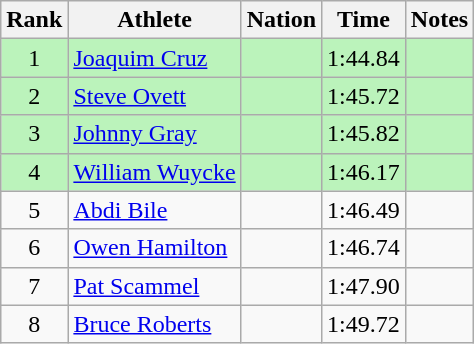<table class="wikitable sortable" style="text-align:center">
<tr>
<th>Rank</th>
<th>Athlete</th>
<th>Nation</th>
<th>Time</th>
<th>Notes</th>
</tr>
<tr style="background:#bbf3bb;">
<td>1</td>
<td align=left><a href='#'>Joaquim Cruz</a></td>
<td align=left></td>
<td>1:44.84</td>
<td></td>
</tr>
<tr style="background:#bbf3bb;">
<td>2</td>
<td align=left><a href='#'>Steve Ovett</a></td>
<td align=left></td>
<td>1:45.72</td>
<td></td>
</tr>
<tr style="background:#bbf3bb;">
<td>3</td>
<td align=left><a href='#'>Johnny Gray</a></td>
<td align=left></td>
<td>1:45.82</td>
<td></td>
</tr>
<tr style="background:#bbf3bb;">
<td>4</td>
<td align=left><a href='#'>William Wuycke</a></td>
<td align=left></td>
<td>1:46.17</td>
<td></td>
</tr>
<tr>
<td>5</td>
<td align=left><a href='#'>Abdi Bile</a></td>
<td align=left></td>
<td>1:46.49</td>
<td></td>
</tr>
<tr>
<td>6</td>
<td align=left><a href='#'>Owen Hamilton</a></td>
<td align=left></td>
<td>1:46.74</td>
<td></td>
</tr>
<tr>
<td>7</td>
<td align=left><a href='#'>Pat Scammel</a></td>
<td align=left></td>
<td>1:47.90</td>
<td></td>
</tr>
<tr>
<td>8</td>
<td align=left><a href='#'>Bruce Roberts</a></td>
<td align=left></td>
<td>1:49.72</td>
<td></td>
</tr>
</table>
